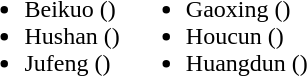<table>
<tr>
<td valign="top"><br><ul><li>Beikuo ()</li><li>Hushan ()</li><li>Jufeng ()</li></ul></td>
<td valign="top"><br><ul><li>Gaoxing ()</li><li>Houcun ()</li><li>Huangdun ()</li></ul></td>
</tr>
</table>
